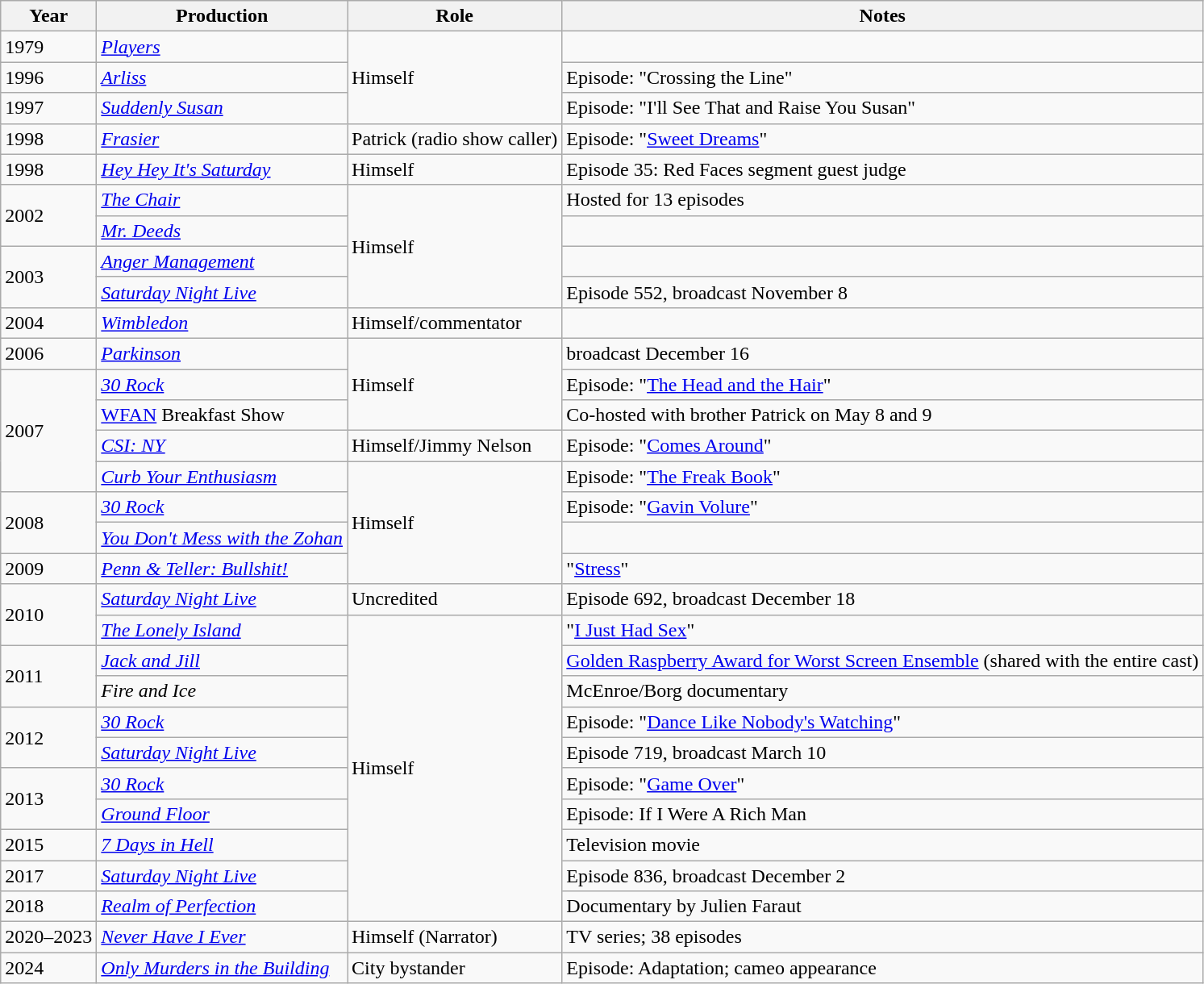<table class="wikitable">
<tr>
<th>Year</th>
<th>Production</th>
<th>Role</th>
<th>Notes</th>
</tr>
<tr>
<td>1979</td>
<td><em><a href='#'>Players</a></em></td>
<td rowspan="3">Himself</td>
<td></td>
</tr>
<tr>
<td>1996</td>
<td><em><a href='#'>Arliss</a></em></td>
<td>Episode: "Crossing the Line"</td>
</tr>
<tr>
<td>1997</td>
<td><em><a href='#'>Suddenly Susan</a></em></td>
<td>Episode: "I'll See That and Raise You Susan"</td>
</tr>
<tr>
<td>1998</td>
<td><em><a href='#'>Frasier</a></em></td>
<td>Patrick (radio show caller)</td>
<td>Episode: "<a href='#'>Sweet Dreams</a>"</td>
</tr>
<tr>
<td>1998</td>
<td><em><a href='#'>Hey Hey It's Saturday</a></em></td>
<td>Himself</td>
<td>Episode 35: Red Faces segment guest judge</td>
</tr>
<tr>
<td rowspan=2>2002</td>
<td><em><a href='#'>The Chair</a></em></td>
<td rowspan="4">Himself</td>
<td>Hosted for 13 episodes</td>
</tr>
<tr>
<td><em><a href='#'>Mr. Deeds</a></em></td>
<td></td>
</tr>
<tr>
<td rowspan=2>2003</td>
<td><em><a href='#'>Anger Management</a></em></td>
<td></td>
</tr>
<tr>
<td><em><a href='#'>Saturday Night Live</a></em></td>
<td>Episode 552, broadcast November 8</td>
</tr>
<tr>
<td>2004</td>
<td><em><a href='#'>Wimbledon</a></em></td>
<td>Himself/commentator</td>
<td></td>
</tr>
<tr>
<td>2006</td>
<td><em><a href='#'>Parkinson</a></em></td>
<td rowspan="3">Himself</td>
<td>broadcast December 16</td>
</tr>
<tr>
<td rowspan=4>2007</td>
<td><em><a href='#'>30 Rock</a></em></td>
<td>Episode: "<a href='#'>The Head and the Hair</a>"</td>
</tr>
<tr>
<td><a href='#'>WFAN</a> Breakfast Show</td>
<td>Co-hosted with brother Patrick on May 8 and 9</td>
</tr>
<tr>
<td><em><a href='#'>CSI: NY</a></em></td>
<td>Himself/Jimmy Nelson</td>
<td>Episode: "<a href='#'>Comes Around</a>"</td>
</tr>
<tr>
<td><em><a href='#'>Curb Your Enthusiasm</a></em></td>
<td rowspan="4">Himself</td>
<td>Episode: "<a href='#'>The Freak Book</a>"</td>
</tr>
<tr>
<td rowspan=2>2008</td>
<td><em><a href='#'>30 Rock</a></em></td>
<td>Episode: "<a href='#'>Gavin Volure</a>"</td>
</tr>
<tr>
<td><em><a href='#'>You Don't Mess with the Zohan</a></em></td>
<td></td>
</tr>
<tr>
<td>2009</td>
<td><em><a href='#'>Penn & Teller: Bullshit!</a></em></td>
<td>"<a href='#'>Stress</a>"</td>
</tr>
<tr>
<td rowspan=2>2010</td>
<td><em><a href='#'>Saturday Night Live</a></em></td>
<td>Uncredited</td>
<td>Episode 692, broadcast December 18</td>
</tr>
<tr>
<td><em><a href='#'>The Lonely Island</a></em></td>
<td rowspan="10">Himself</td>
<td>"<a href='#'>I Just Had Sex</a>"</td>
</tr>
<tr>
<td rowspan=2>2011</td>
<td><em><a href='#'>Jack and Jill</a></em></td>
<td><a href='#'>Golden Raspberry Award for Worst Screen Ensemble</a> (shared with the entire cast)</td>
</tr>
<tr>
<td><em>Fire and Ice</em></td>
<td>McEnroe/Borg documentary</td>
</tr>
<tr>
<td rowspan=2>2012</td>
<td><em><a href='#'>30 Rock</a></em></td>
<td>Episode: "<a href='#'>Dance Like Nobody's Watching</a>"</td>
</tr>
<tr>
<td><em><a href='#'>Saturday Night Live</a></em></td>
<td>Episode 719, broadcast March 10</td>
</tr>
<tr>
<td rowspan=2>2013</td>
<td><em><a href='#'>30 Rock</a></em></td>
<td>Episode: "<a href='#'>Game Over</a>"</td>
</tr>
<tr>
<td><em><a href='#'>Ground Floor</a></em></td>
<td>Episode: If I Were A Rich Man</td>
</tr>
<tr>
<td>2015</td>
<td><em><a href='#'>7 Days in Hell</a></em></td>
<td>Television movie</td>
</tr>
<tr>
<td>2017</td>
<td><em><a href='#'>Saturday Night Live</a></em></td>
<td>Episode 836, broadcast December 2</td>
</tr>
<tr>
<td>2018</td>
<td><em><a href='#'>Realm of Perfection</a></em></td>
<td>Documentary by Julien Faraut</td>
</tr>
<tr>
<td>2020–2023</td>
<td><em><a href='#'>Never Have I Ever</a></em></td>
<td>Himself (Narrator)</td>
<td>TV series; 38 episodes</td>
</tr>
<tr>
<td>2024</td>
<td><em><a href='#'>Only Murders in the Building</a></em></td>
<td>City bystander</td>
<td>Episode: Adaptation; cameo appearance</td>
</tr>
</table>
